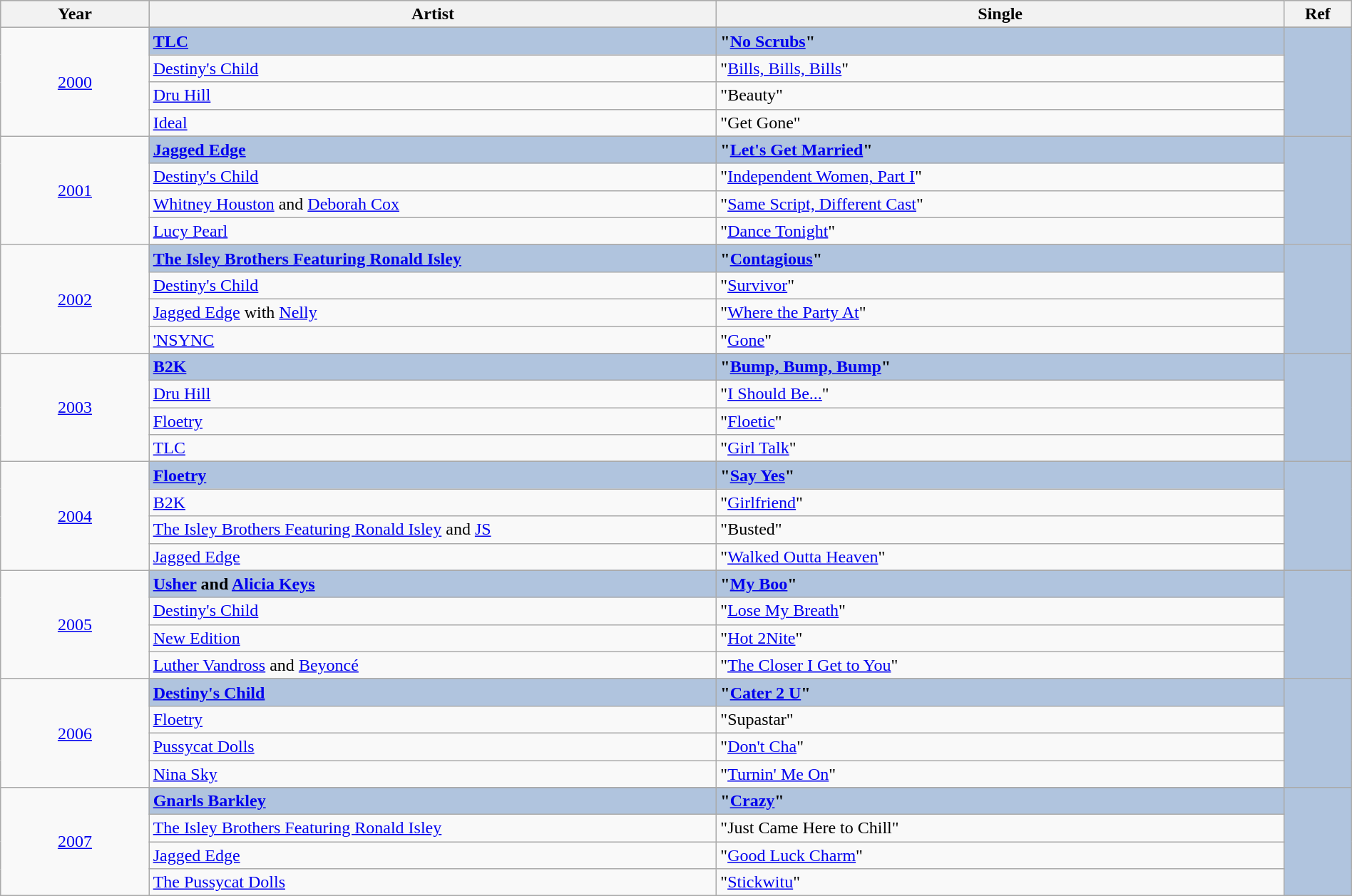<table class="wikitable" style="width:100%;">
<tr style="background:#bebebe;">
<th style="width:11%;">Year</th>
<th style="width:42%;">Artist</th>
<th style="width:42%;">Single</th>
<th style="width:5%;">Ref</th>
</tr>
<tr>
<td rowspan="5" align="center"><a href='#'>2000</a></td>
</tr>
<tr style="background:#B0C4DE">
<td><strong><a href='#'>TLC</a></strong></td>
<td><strong>"<a href='#'>No Scrubs</a>"</strong></td>
<td rowspan="5" align="center"></td>
</tr>
<tr>
<td><a href='#'>Destiny's Child</a></td>
<td>"<a href='#'>Bills, Bills, Bills</a>"</td>
</tr>
<tr>
<td><a href='#'>Dru Hill</a></td>
<td>"Beauty"</td>
</tr>
<tr>
<td><a href='#'>Ideal</a></td>
<td>"Get Gone"</td>
</tr>
<tr>
<td rowspan="5" align="center"><a href='#'>2001</a></td>
</tr>
<tr style="background:#B0C4DE">
<td><strong><a href='#'>Jagged Edge</a></strong></td>
<td><strong>"<a href='#'>Let's Get Married</a>"</strong></td>
<td rowspan="5" align="center"></td>
</tr>
<tr>
<td><a href='#'>Destiny's Child</a></td>
<td>"<a href='#'>Independent Women, Part I</a>"</td>
</tr>
<tr>
<td><a href='#'>Whitney Houston</a> and <a href='#'>Deborah Cox</a></td>
<td>"<a href='#'>Same Script, Different Cast</a>"</td>
</tr>
<tr>
<td><a href='#'>Lucy Pearl</a></td>
<td>"<a href='#'>Dance Tonight</a>"</td>
</tr>
<tr>
<td rowspan="5" align="center"><a href='#'>2002</a></td>
</tr>
<tr style="background:#B0C4DE">
<td><strong><a href='#'>The Isley Brothers Featuring Ronald Isley</a></strong></td>
<td><strong>"<a href='#'>Contagious</a>"</strong></td>
<td rowspan="5" align="center"></td>
</tr>
<tr>
<td><a href='#'>Destiny's Child</a></td>
<td>"<a href='#'>Survivor</a>"</td>
</tr>
<tr>
<td><a href='#'>Jagged Edge</a> with <a href='#'>Nelly</a></td>
<td>"<a href='#'>Where the Party At</a>"</td>
</tr>
<tr>
<td><a href='#'>'NSYNC</a></td>
<td>"<a href='#'>Gone</a>"</td>
</tr>
<tr>
<td rowspan="5" align="center"><a href='#'>2003</a></td>
</tr>
<tr style="background:#B0C4DE">
<td><strong><a href='#'>B2K</a> </strong></td>
<td><strong>"<a href='#'>Bump, Bump, Bump</a>"</strong></td>
<td rowspan="5" align="center"></td>
</tr>
<tr>
<td><a href='#'>Dru Hill</a></td>
<td>"<a href='#'>I Should Be...</a>"</td>
</tr>
<tr>
<td><a href='#'>Floetry</a></td>
<td>"<a href='#'>Floetic</a>"</td>
</tr>
<tr>
<td><a href='#'>TLC</a></td>
<td>"<a href='#'>Girl Talk</a>"</td>
</tr>
<tr>
<td rowspan="5" align="center"><a href='#'>2004</a></td>
</tr>
<tr style="background:#B0C4DE">
<td><strong><a href='#'>Floetry</a></strong></td>
<td><strong>"<a href='#'>Say Yes</a>"</strong></td>
<td rowspan="4" align="center"></td>
</tr>
<tr>
<td><a href='#'>B2K</a></td>
<td>"<a href='#'>Girlfriend</a>"</td>
</tr>
<tr>
<td><a href='#'>The Isley Brothers Featuring Ronald Isley</a> and <a href='#'>JS</a></td>
<td>"Busted"</td>
</tr>
<tr>
<td><a href='#'>Jagged Edge</a></td>
<td>"<a href='#'>Walked Outta Heaven</a>"</td>
</tr>
<tr>
<td rowspan="5" align="center"><a href='#'>2005</a></td>
</tr>
<tr style="background:#B0C4DE">
<td><strong><a href='#'>Usher</a> and <a href='#'>Alicia Keys</a></strong></td>
<td><strong>"<a href='#'>My Boo</a>"</strong></td>
<td rowspan="5" align="center"></td>
</tr>
<tr>
<td><a href='#'>Destiny's Child</a></td>
<td>"<a href='#'>Lose My Breath</a>"</td>
</tr>
<tr>
<td><a href='#'>New Edition</a></td>
<td>"<a href='#'>Hot 2Nite</a>"</td>
</tr>
<tr>
<td><a href='#'>Luther Vandross</a> and <a href='#'>Beyoncé</a></td>
<td>"<a href='#'>The Closer I Get to You</a>"</td>
</tr>
<tr>
<td rowspan="5" align="center"><a href='#'>2006</a></td>
</tr>
<tr style="background:#B0C4DE">
<td><strong><a href='#'>Destiny's Child</a></strong></td>
<td><strong>"<a href='#'>Cater 2 U</a>"</strong></td>
<td rowspan="5" align="center"></td>
</tr>
<tr>
<td><a href='#'>Floetry</a> </td>
<td>"Supastar"</td>
</tr>
<tr>
<td><a href='#'>Pussycat Dolls</a> </td>
<td>"<a href='#'>Don't Cha</a>"</td>
</tr>
<tr>
<td><a href='#'>Nina Sky</a> </td>
<td>"<a href='#'>Turnin' Me On</a>"</td>
</tr>
<tr>
<td rowspan="5" align="center"><a href='#'>2007</a></td>
</tr>
<tr style="background:#B0C4DE">
<td><strong><a href='#'>Gnarls Barkley</a></strong></td>
<td><strong>"<a href='#'>Crazy</a>"</strong></td>
<td rowspan="4" align="center"></td>
</tr>
<tr>
<td><a href='#'>The Isley Brothers Featuring Ronald Isley</a></td>
<td>"Just Came Here to Chill"</td>
</tr>
<tr>
<td><a href='#'>Jagged Edge</a></td>
<td>"<a href='#'>Good Luck Charm</a>"</td>
</tr>
<tr>
<td><a href='#'>The Pussycat Dolls</a> </td>
<td>"<a href='#'>Stickwitu</a>"</td>
</tr>
</table>
